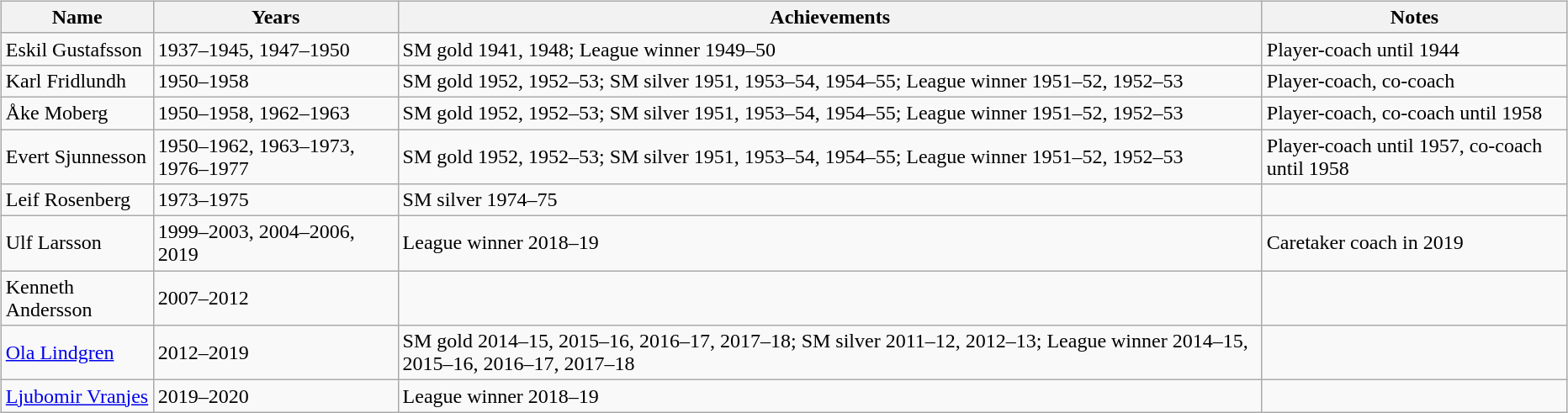<table>
<tr>
<td valign="top"><br><table class="wikitable">
<tr>
<th>Name</th>
<th>Years</th>
<th>Achievements</th>
<th>Notes</th>
</tr>
<tr>
<td>Eskil Gustafsson</td>
<td>1937–1945, 1947–1950</td>
<td>SM gold 1941, 1948; League winner 1949–50</td>
<td>Player-coach until 1944</td>
</tr>
<tr>
<td>Karl Fridlundh</td>
<td>1950–1958</td>
<td>SM gold 1952, 1952–53; SM silver 1951, 1953–54, 1954–55; League winner 1951–52, 1952–53</td>
<td>Player-coach, co-coach</td>
</tr>
<tr>
<td>Åke Moberg</td>
<td>1950–1958, 1962–1963</td>
<td>SM gold 1952, 1952–53; SM silver 1951, 1953–54, 1954–55; League winner 1951–52, 1952–53</td>
<td>Player-coach, co-coach until 1958</td>
</tr>
<tr>
<td>Evert Sjunnesson</td>
<td>1950–1962, 1963–1973, 1976–1977</td>
<td>SM gold 1952, 1952–53; SM silver 1951, 1953–54, 1954–55; League winner 1951–52, 1952–53</td>
<td>Player-coach until 1957, co-coach until 1958</td>
</tr>
<tr>
<td>Leif Rosenberg</td>
<td>1973–1975</td>
<td>SM silver 1974–75</td>
<td></td>
</tr>
<tr>
<td>Ulf Larsson</td>
<td>1999–2003, 2004–2006, 2019</td>
<td>League winner 2018–19</td>
<td>Caretaker coach in 2019</td>
</tr>
<tr>
<td>Kenneth Andersson</td>
<td>2007–2012</td>
<td></td>
<td></td>
</tr>
<tr>
<td><a href='#'>Ola Lindgren</a></td>
<td>2012–2019</td>
<td>SM gold 2014–15, 2015–16, 2016–17, 2017–18; SM silver 2011–12, 2012–13; League winner 2014–15, 2015–16, 2016–17, 2017–18</td>
<td></td>
</tr>
<tr>
<td><a href='#'>Ljubomir Vranjes</a></td>
<td>2019–2020</td>
<td>League winner 2018–19</td>
<td></td>
</tr>
</table>
</td>
</tr>
</table>
